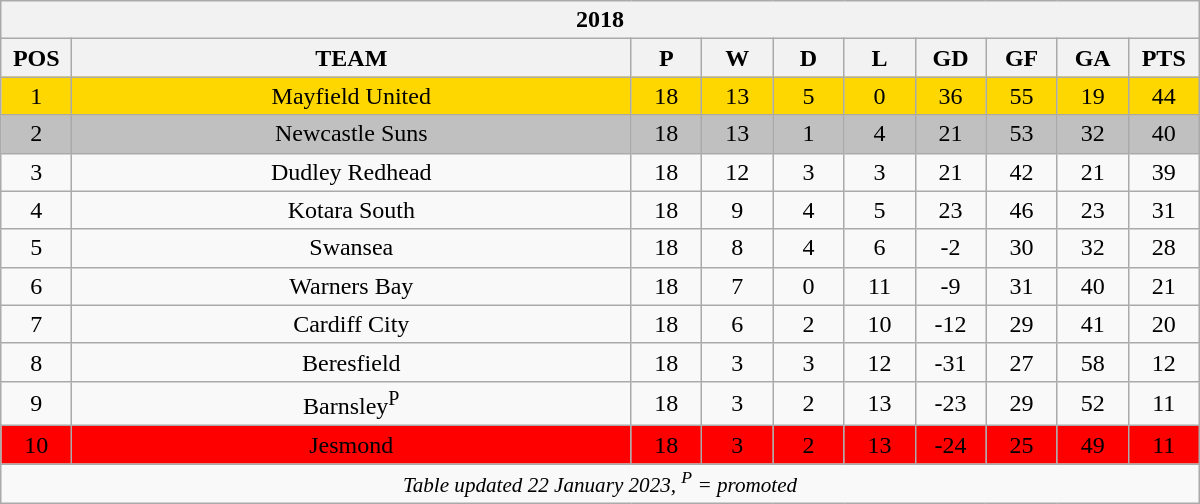<table class="wikitable collapsible collapsed" style="text-align:center; min-width:50em; margin: 1em auto 1em auto;">
<tr>
<th colspan=10>2018</th>
</tr>
<tr>
<th scope="col" width="40px">POS</th>
<th scope="col">TEAM</th>
<th scope="col" width="40px">P</th>
<th scope="col" width="40px">W</th>
<th scope="col" width="40px">D</th>
<th scope="col" width="40px">L</th>
<th scope="col" width="40px">GD</th>
<th scope="col" width="40px">GF</th>
<th scope="col" width="40px">GA</th>
<th scope="col" width="40px">PTS</th>
</tr>
<tr style="background: gold;">
<td>1</td>
<td>Mayfield United</td>
<td>18</td>
<td>13</td>
<td>5</td>
<td>0</td>
<td>36</td>
<td>55</td>
<td>19</td>
<td>44</td>
</tr>
<tr style="background: silver;">
<td>2</td>
<td>Newcastle Suns</td>
<td>18</td>
<td>13</td>
<td>1</td>
<td>4</td>
<td>21</td>
<td>53</td>
<td>32</td>
<td>40</td>
</tr>
<tr>
<td>3</td>
<td>Dudley Redhead</td>
<td>18</td>
<td>12</td>
<td>3</td>
<td>3</td>
<td>21</td>
<td>42</td>
<td>21</td>
<td>39</td>
</tr>
<tr>
<td>4</td>
<td>Kotara South</td>
<td>18</td>
<td>9</td>
<td>4</td>
<td>5</td>
<td>23</td>
<td>46</td>
<td>23</td>
<td>31</td>
</tr>
<tr>
<td>5</td>
<td>Swansea</td>
<td>18</td>
<td>8</td>
<td>4</td>
<td>6</td>
<td>-2</td>
<td>30</td>
<td>32</td>
<td>28</td>
</tr>
<tr>
<td>6</td>
<td>Warners Bay</td>
<td>18</td>
<td>7</td>
<td>0</td>
<td>11</td>
<td>-9</td>
<td>31</td>
<td>40</td>
<td>21</td>
</tr>
<tr>
<td>7</td>
<td>Cardiff City</td>
<td>18</td>
<td>6</td>
<td>2</td>
<td>10</td>
<td>-12</td>
<td>29</td>
<td>41</td>
<td>20</td>
</tr>
<tr>
<td>8</td>
<td>Beresfield</td>
<td>18</td>
<td>3</td>
<td>3</td>
<td>12</td>
<td>-31</td>
<td>27</td>
<td>58</td>
<td>12</td>
</tr>
<tr>
<td>9</td>
<td>Barnsley<sup>P</sup></td>
<td>18</td>
<td>3</td>
<td>2</td>
<td>13</td>
<td>-23</td>
<td>29</td>
<td>52</td>
<td>11</td>
</tr>
<tr style="background: red;">
<td>10</td>
<td>Jesmond</td>
<td>18</td>
<td>3</td>
<td>2</td>
<td>13</td>
<td>-24</td>
<td>25</td>
<td>49</td>
<td>11</td>
</tr>
<tr>
<td colspan=10 style="font-size:88%"><em>Table updated 22 January 2023, <sup>P</sup> = promoted</em></td>
</tr>
</table>
